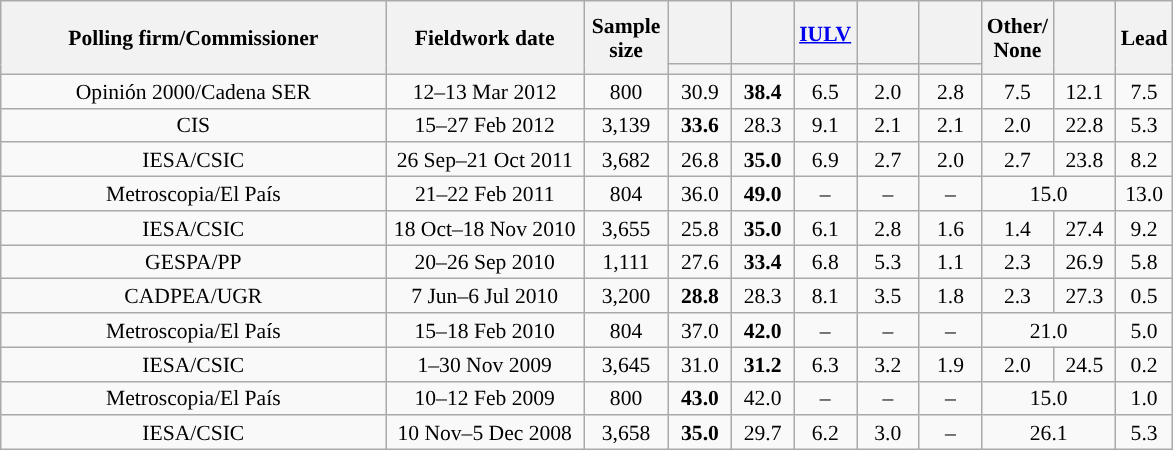<table class="wikitable collapsible collapsed" style="text-align:center; font-size:90%; line-height:16px;">
<tr style="height:42px;">
<th style="width:250px;" rowspan="2">Polling firm/Commissioner</th>
<th style="width:125px;" rowspan="2">Fieldwork date</th>
<th style="width:50px;" rowspan="2">Sample size</th>
<th style="width:35px;"></th>
<th style="width:35px;"></th>
<th style="width:35px;"><a href='#'>IULV</a></th>
<th style="width:35px;"></th>
<th style="width:35px;"></th>
<th style="width:35px;" rowspan="2">Other/<br>None</th>
<th style="width:35px;" rowspan="2"></th>
<th style="width:30px;" rowspan="2">Lead</th>
</tr>
<tr>
<th style="color:inherit;background:"></th>
<th style="color:inherit;background:"></th>
<th style="color:inherit;background:"></th>
<th style="color:inherit;background:"></th>
<th style="color:inherit;background:"></th>
</tr>
<tr>
<td>Opinión 2000/Cadena SER</td>
<td>12–13 Mar 2012</td>
<td>800</td>
<td>30.9</td>
<td><strong>38.4</strong></td>
<td>6.5</td>
<td>2.0</td>
<td>2.8</td>
<td>7.5</td>
<td>12.1</td>
<td style="background:">7.5</td>
</tr>
<tr>
<td>CIS</td>
<td>15–27 Feb 2012</td>
<td>3,139</td>
<td><strong>33.6</strong></td>
<td>28.3</td>
<td>9.1</td>
<td>2.1</td>
<td>2.1</td>
<td>2.0</td>
<td>22.8</td>
<td style="background:">5.3</td>
</tr>
<tr>
<td>IESA/CSIC</td>
<td>26 Sep–21 Oct 2011</td>
<td>3,682</td>
<td>26.8</td>
<td><strong>35.0</strong></td>
<td>6.9</td>
<td>2.7</td>
<td>2.0</td>
<td>2.7</td>
<td>23.8</td>
<td style="background:">8.2</td>
</tr>
<tr>
<td>Metroscopia/El País</td>
<td>21–22 Feb 2011</td>
<td>804</td>
<td>36.0</td>
<td><strong>49.0</strong></td>
<td>–</td>
<td>–</td>
<td>–</td>
<td colspan="2">15.0</td>
<td style="background:">13.0</td>
</tr>
<tr>
<td>IESA/CSIC</td>
<td>18 Oct–18 Nov 2010</td>
<td>3,655</td>
<td>25.8</td>
<td><strong>35.0</strong></td>
<td>6.1</td>
<td>2.8</td>
<td>1.6</td>
<td>1.4</td>
<td>27.4</td>
<td style="background:">9.2</td>
</tr>
<tr>
<td>GESPA/PP</td>
<td>20–26 Sep 2010</td>
<td>1,111</td>
<td>27.6</td>
<td><strong>33.4</strong></td>
<td>6.8</td>
<td>5.3</td>
<td>1.1</td>
<td>2.3</td>
<td>26.9</td>
<td style="background:">5.8</td>
</tr>
<tr>
<td>CADPEA/UGR</td>
<td>7 Jun–6 Jul 2010</td>
<td>3,200</td>
<td><strong>28.8</strong></td>
<td>28.3</td>
<td>8.1</td>
<td>3.5</td>
<td>1.8</td>
<td>2.3</td>
<td>27.3</td>
<td style="background:">0.5</td>
</tr>
<tr>
<td>Metroscopia/El País</td>
<td>15–18 Feb 2010</td>
<td>804</td>
<td>37.0</td>
<td><strong>42.0</strong></td>
<td>–</td>
<td>–</td>
<td>–</td>
<td colspan="2">21.0</td>
<td style="background:">5.0</td>
</tr>
<tr>
<td>IESA/CSIC</td>
<td>1–30 Nov 2009</td>
<td>3,645</td>
<td>31.0</td>
<td><strong>31.2</strong></td>
<td>6.3</td>
<td>3.2</td>
<td>1.9</td>
<td>2.0</td>
<td>24.5</td>
<td style="background:">0.2</td>
</tr>
<tr>
<td>Metroscopia/El País</td>
<td>10–12 Feb 2009</td>
<td>800</td>
<td><strong>43.0</strong></td>
<td>42.0</td>
<td>–</td>
<td>–</td>
<td>–</td>
<td colspan="2">15.0</td>
<td style="background:">1.0</td>
</tr>
<tr>
<td>IESA/CSIC</td>
<td>10 Nov–5 Dec 2008</td>
<td>3,658</td>
<td><strong>35.0</strong></td>
<td>29.7</td>
<td>6.2</td>
<td>3.0</td>
<td>–</td>
<td colspan="2">26.1</td>
<td style="background:">5.3</td>
</tr>
</table>
